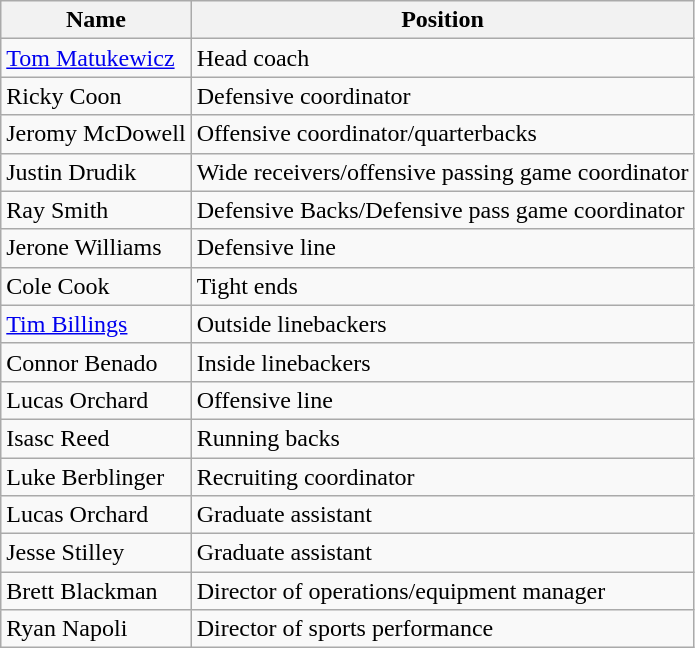<table class="wikitable">
<tr>
<th>Name</th>
<th>Position</th>
</tr>
<tr>
<td><a href='#'>Tom Matukewicz</a></td>
<td>Head coach</td>
</tr>
<tr>
<td>Ricky Coon</td>
<td>Defensive coordinator</td>
</tr>
<tr>
<td>Jeromy McDowell</td>
<td>Offensive coordinator/quarterbacks</td>
</tr>
<tr>
<td>Justin Drudik</td>
<td>Wide receivers/offensive passing game coordinator</td>
</tr>
<tr>
<td>Ray Smith</td>
<td>Defensive Backs/Defensive pass game coordinator</td>
</tr>
<tr>
<td>Jerone Williams</td>
<td>Defensive line</td>
</tr>
<tr>
<td>Cole Cook</td>
<td>Tight ends</td>
</tr>
<tr>
<td><a href='#'>Tim Billings</a></td>
<td>Outside linebackers</td>
</tr>
<tr>
<td>Connor Benado</td>
<td>Inside linebackers</td>
</tr>
<tr>
<td>Lucas Orchard</td>
<td>Offensive line</td>
</tr>
<tr>
<td>Isasc Reed</td>
<td>Running backs</td>
</tr>
<tr>
<td>Luke Berblinger</td>
<td>Recruiting coordinator</td>
</tr>
<tr>
<td>Lucas Orchard</td>
<td>Graduate assistant</td>
</tr>
<tr>
<td>Jesse Stilley</td>
<td>Graduate assistant</td>
</tr>
<tr>
<td>Brett Blackman</td>
<td>Director of operations/equipment manager</td>
</tr>
<tr>
<td>Ryan Napoli</td>
<td>Director of sports performance</td>
</tr>
</table>
